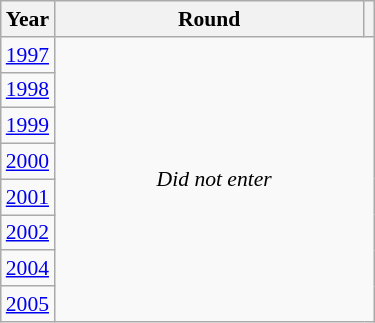<table class="wikitable" style="text-align: center; font-size:90%">
<tr>
<th>Year</th>
<th style="width:200px">Round</th>
<th></th>
</tr>
<tr>
<td><a href='#'>1997</a></td>
<td colspan="2" rowspan="8"><em>Did not enter</em></td>
</tr>
<tr>
<td><a href='#'>1998</a></td>
</tr>
<tr>
<td><a href='#'>1999</a></td>
</tr>
<tr>
<td><a href='#'>2000</a></td>
</tr>
<tr>
<td><a href='#'>2001</a></td>
</tr>
<tr>
<td><a href='#'>2002</a></td>
</tr>
<tr>
<td><a href='#'>2004</a></td>
</tr>
<tr>
<td><a href='#'>2005</a></td>
</tr>
</table>
